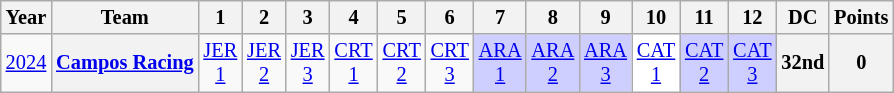<table class="wikitable" style="text-align:center; font-size:85%">
<tr>
<th>Year</th>
<th>Team</th>
<th>1</th>
<th>2</th>
<th>3</th>
<th>4</th>
<th>5</th>
<th>6</th>
<th>7</th>
<th>8</th>
<th>9</th>
<th>10</th>
<th>11</th>
<th>12</th>
<th>DC</th>
<th>Points</th>
</tr>
<tr>
<td><a href='#'>2024</a></td>
<th nowrap><a href='#'>Campos Racing</a></th>
<td style="background:#;"><a href='#'>JER<br>1</a><br></td>
<td style="background:#;"><a href='#'>JER<br>2</a><br></td>
<td style="background:#;"><a href='#'>JER<br>3</a><br></td>
<td style="background:#;"><a href='#'>CRT<br>1</a><br></td>
<td style="background:#;"><a href='#'>CRT<br>2</a><br></td>
<td style="background:#;"><a href='#'>CRT<br>3</a><br></td>
<td style="background:#CFCFFF;"><a href='#'>ARA<br>1</a><br></td>
<td style="background:#CFCFFF;"><a href='#'>ARA<br>2</a><br></td>
<td style="background:#CFCFFF;"><a href='#'>ARA<br>3</a><br></td>
<td style="background:#FFFFFF;"><a href='#'>CAT<br>1</a><br></td>
<td style="background:#CFCFFF;"><a href='#'>CAT<br>2</a><br></td>
<td style="background:#CFCFFF;"><a href='#'>CAT<br>3</a><br></td>
<th style="background:#;">32nd</th>
<th style="background:#;">0</th>
</tr>
</table>
